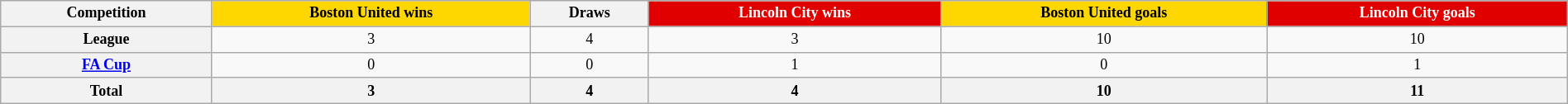<table class="wikitable" style="text-align: center; width: 100%; font-size: 12px">
<tr>
<th>Competition</th>
<th style="background:#ffD700; color:black">Boston United wins</th>
<th>Draws</th>
<th style="background:#E00000; color:white">Lincoln City wins</th>
<th style="background:#ffd700; color:black">Boston United goals</th>
<th style="background:#E00000; color:white">Lincoln City goals</th>
</tr>
<tr>
<th>League</th>
<td>3</td>
<td>4</td>
<td>3</td>
<td>10</td>
<td>10</td>
</tr>
<tr>
<th><a href='#'>FA Cup</a></th>
<td>0</td>
<td>0</td>
<td>1</td>
<td>0</td>
<td>1</td>
</tr>
<tr class="sortbottom">
<th>Total</th>
<th>3</th>
<th>4</th>
<th>4</th>
<th>10</th>
<th>11</th>
</tr>
</table>
